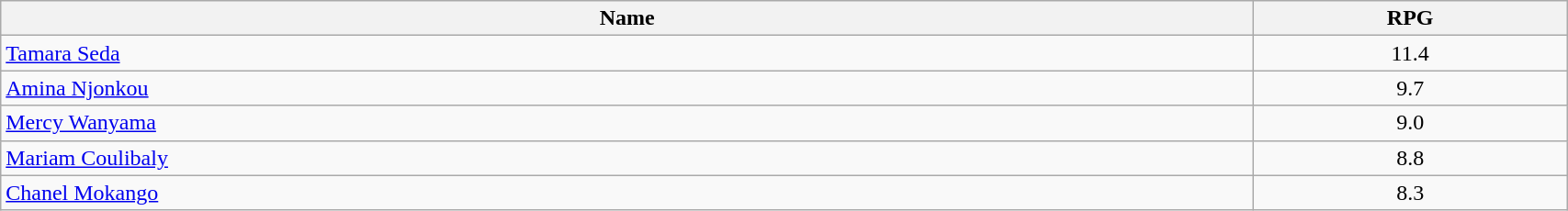<table class=wikitable width="90%">
<tr>
<th width="80%">Name</th>
<th width="20%">RPG</th>
</tr>
<tr>
<td> <a href='#'>Tamara Seda</a></td>
<td align=center>11.4</td>
</tr>
<tr>
<td> <a href='#'>Amina Njonkou</a></td>
<td align=center>9.7</td>
</tr>
<tr>
<td> <a href='#'>Mercy Wanyama</a></td>
<td align=center>9.0</td>
</tr>
<tr>
<td> <a href='#'>Mariam Coulibaly</a></td>
<td align=center>8.8</td>
</tr>
<tr>
<td> <a href='#'>Chanel Mokango</a></td>
<td align=center>8.3</td>
</tr>
</table>
